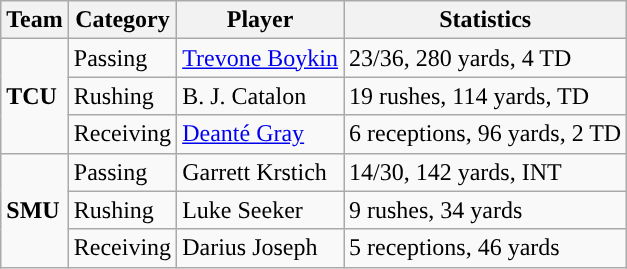<table class="wikitable" style="float: left;">
<tr>
<th>Team</th>
<th>Category</th>
<th>Player</th>
<th>Statistics</th>
</tr>
<tr>
<td rowspan=3><strong>TCU</strong></td>
<td>Passing</td>
<td><a href='#'>Trevone Boykin</a></td>
<td>23/36, 280 yards, 4 TD</td>
</tr>
<tr>
<td>Rushing</td>
<td>B. J. Catalon</td>
<td>19 rushes, 114 yards, TD</td>
</tr>
<tr>
<td>Receiving</td>
<td><a href='#'>Deanté Gray</a></td>
<td>6 receptions, 96 yards, 2 TD</td>
</tr>
<tr>
<td rowspan=3><strong>SMU</strong></td>
<td>Passing</td>
<td>Garrett Krstich</td>
<td>14/30, 142 yards, INT</td>
</tr>
<tr>
<td>Rushing</td>
<td>Luke Seeker</td>
<td>9 rushes, 34 yards</td>
</tr>
<tr>
<td>Receiving</td>
<td>Darius Joseph</td>
<td>5 receptions, 46 yards</td>
</tr>
</table>
